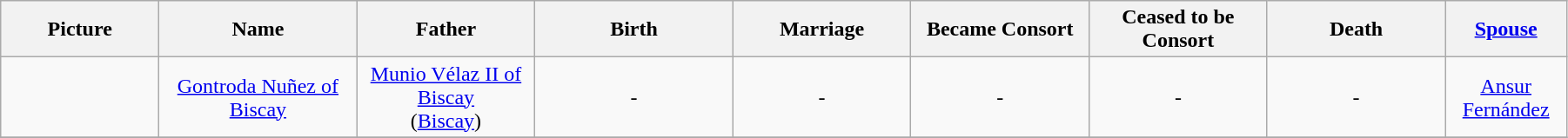<table width=95% class="wikitable">
<tr>
<th width = "8%">Picture</th>
<th width = "10%">Name</th>
<th width = "9%">Father</th>
<th width = "10%">Birth</th>
<th width = "9%">Marriage</th>
<th width = "9%">Became Consort</th>
<th width = "9%">Ceased to be Consort</th>
<th width = "9%">Death</th>
<th width = "6%"><a href='#'>Spouse</a></th>
</tr>
<tr>
<td align="center"></td>
<td align="center"><a href='#'>Gontroda Nuñez of Biscay</a></td>
<td align="center"><a href='#'>Munio Vélaz II of Biscay</a><br>(<a href='#'>Biscay</a>)</td>
<td align="center">-</td>
<td align="center">-</td>
<td align="center">-</td>
<td align="center">-</td>
<td align="center">-</td>
<td align="center"><a href='#'>Ansur Fernández</a></td>
</tr>
<tr>
</tr>
</table>
